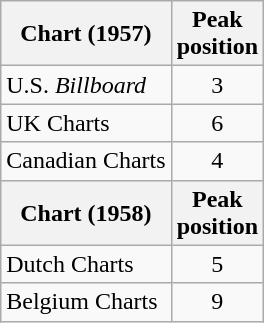<table class="wikitable">
<tr>
<th>Chart (1957)</th>
<th>Peak<br>position</th>
</tr>
<tr>
<td>U.S. <em>Billboard</em> </td>
<td align="center">3</td>
</tr>
<tr>
<td>UK Charts</td>
<td align="center">6</td>
</tr>
<tr>
<td>Canadian Charts</td>
<td align="center">4</td>
</tr>
<tr>
<th>Chart (1958)</th>
<th>Peak<br>position</th>
</tr>
<tr>
<td>Dutch Charts</td>
<td align="center">5</td>
</tr>
<tr>
<td>Belgium Charts</td>
<td align="center">9</td>
</tr>
</table>
